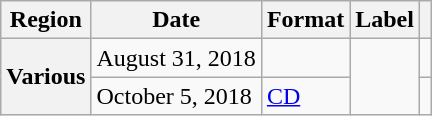<table class="wikitable plainrowheaders">
<tr>
<th scope="col">Region</th>
<th scope="col">Date</th>
<th scope="col">Format</th>
<th scope="col">Label</th>
<th scope="col"></th>
</tr>
<tr>
<th scope="row" rowspan="2">Various</th>
<td>August 31, 2018</td>
<td></td>
<td rowspan="2"></td>
<td></td>
</tr>
<tr>
<td>October 5, 2018</td>
<td><a href='#'>CD</a></td>
<td></td>
</tr>
</table>
